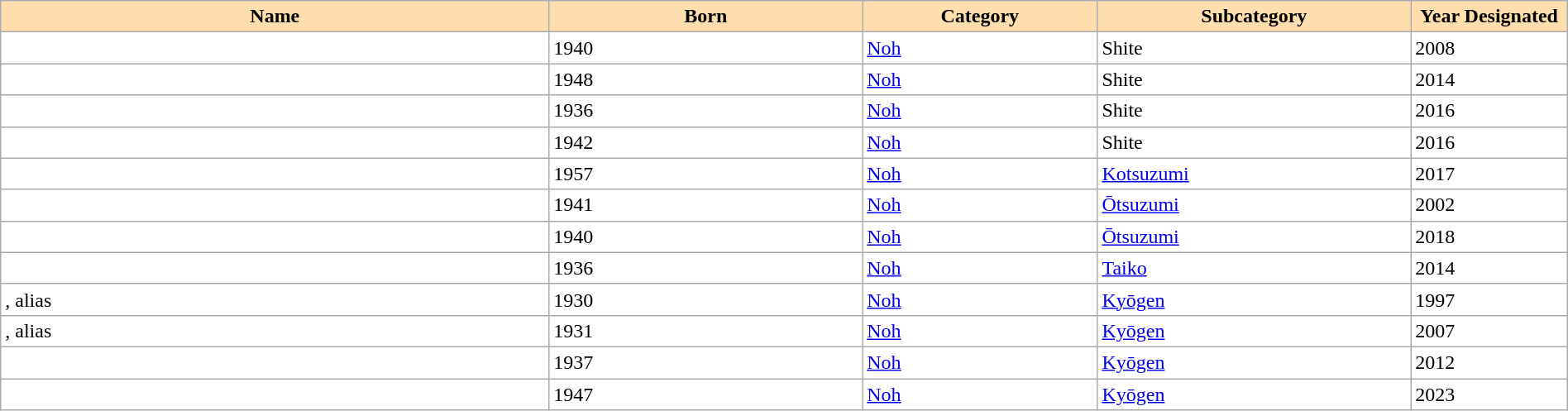<table class="wikitable sortable"  width="100%" style="background:#ffffff;">
<tr>
<th width="35%" align="left" style="background:#ffdead;">Name</th>
<th width="20%" align="left" style="background:#ffdead;">Born</th>
<th width="15%" align="left" style="background:#ffdead;">Category</th>
<th width="20%" align="left" style="background:#ffdead;">Subcategory</th>
<th width="10%" align="left" style="background:#ffdead;">Year Designated</th>
</tr>
<tr>
<td></td>
<td>1940</td>
<td><a href='#'>Noh</a></td>
<td>Shite</td>
<td>2008</td>
</tr>
<tr>
<td></td>
<td>1948</td>
<td><a href='#'>Noh</a></td>
<td>Shite</td>
<td>2014</td>
</tr>
<tr>
<td></td>
<td>1936</td>
<td><a href='#'>Noh</a></td>
<td>Shite</td>
<td>2016</td>
</tr>
<tr>
<td></td>
<td>1942</td>
<td><a href='#'>Noh</a></td>
<td>Shite</td>
<td>2016</td>
</tr>
<tr>
<td></td>
<td>1957</td>
<td><a href='#'>Noh</a></td>
<td><a href='#'>Kotsuzumi</a></td>
<td>2017</td>
</tr>
<tr>
<td></td>
<td>1941</td>
<td><a href='#'>Noh</a></td>
<td><a href='#'>Ōtsuzumi</a></td>
<td>2002</td>
</tr>
<tr>
<td></td>
<td>1940</td>
<td><a href='#'>Noh</a></td>
<td><a href='#'>Ōtsuzumi</a></td>
<td>2018</td>
</tr>
<tr>
<td></td>
<td>1936</td>
<td><a href='#'>Noh</a></td>
<td><a href='#'>Taiko</a></td>
<td>2014</td>
</tr>
<tr>
<td>, alias </td>
<td>1930</td>
<td><a href='#'>Noh</a></td>
<td><a href='#'>Kyōgen</a></td>
<td>1997</td>
</tr>
<tr>
<td>, alias </td>
<td>1931</td>
<td><a href='#'>Noh</a></td>
<td><a href='#'>Kyōgen</a></td>
<td>2007</td>
</tr>
<tr>
<td></td>
<td>1937</td>
<td><a href='#'>Noh</a></td>
<td><a href='#'>Kyōgen</a></td>
<td>2012</td>
</tr>
<tr>
<td></td>
<td>1947</td>
<td><a href='#'>Noh</a></td>
<td><a href='#'>Kyōgen</a></td>
<td>2023</td>
</tr>
</table>
